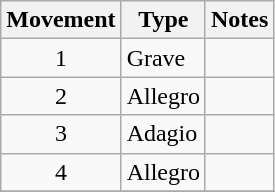<table class="wikitable" border="1">
<tr>
<th bgcolor=ececec>Movement</th>
<th bgcolor=ececec>Type</th>
<th bgcolor=ececec>Notes</th>
</tr>
<tr>
<td align=center>1</td>
<td>Grave</td>
<td></td>
</tr>
<tr>
<td align=center>2</td>
<td>Allegro</td>
<td></td>
</tr>
<tr>
<td align=center>3</td>
<td>Adagio</td>
<td></td>
</tr>
<tr>
<td align=center>4</td>
<td>Allegro</td>
<td></td>
</tr>
<tr>
</tr>
</table>
